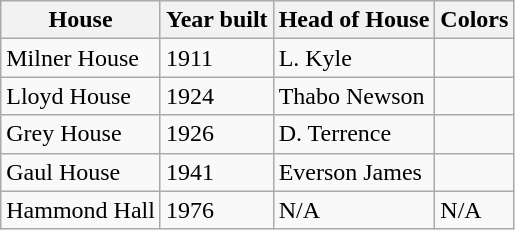<table class="wikitable">
<tr>
<th>House</th>
<th>Year built</th>
<th>Head of House </th>
<th>Colors</th>
</tr>
<tr>
<td>Milner House</td>
<td>1911</td>
<td>L. Kyle</td>
<td></td>
</tr>
<tr>
<td>Lloyd House</td>
<td>1924</td>
<td>Thabo Newson</td>
<td></td>
</tr>
<tr>
<td>Grey House</td>
<td>1926</td>
<td>D. Terrence</td>
<td></td>
</tr>
<tr>
<td>Gaul House</td>
<td>1941</td>
<td>Everson James</td>
<td></td>
</tr>
<tr>
<td>Hammond Hall</td>
<td>1976</td>
<td>N/A</td>
<td>N/A</td>
</tr>
</table>
